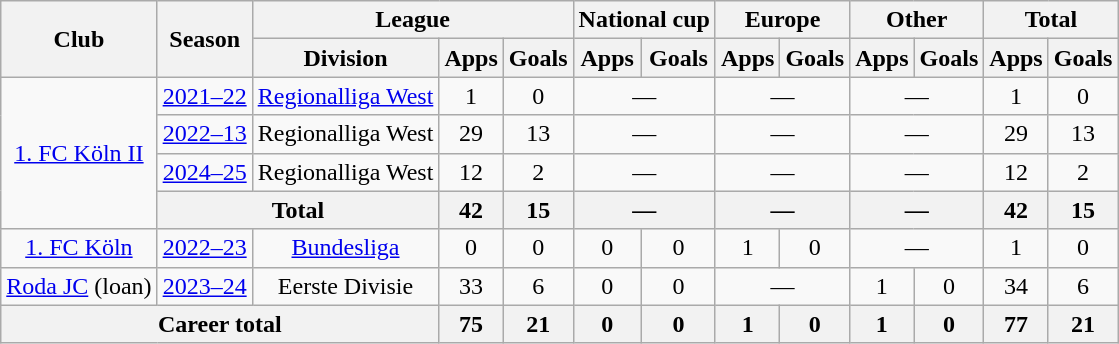<table class="wikitable" style="text-align:center">
<tr>
<th rowspan="2">Club</th>
<th rowspan="2">Season</th>
<th colspan="3">League</th>
<th colspan="2">National cup</th>
<th colspan="2">Europe</th>
<th colspan="2">Other</th>
<th colspan="2">Total</th>
</tr>
<tr>
<th>Division</th>
<th>Apps</th>
<th>Goals</th>
<th>Apps</th>
<th>Goals</th>
<th>Apps</th>
<th>Goals</th>
<th>Apps</th>
<th>Goals</th>
<th>Apps</th>
<th>Goals</th>
</tr>
<tr>
<td rowspan="4"><a href='#'>1. FC Köln II</a></td>
<td><a href='#'>2021–22</a></td>
<td><a href='#'>Regionalliga West</a></td>
<td>1</td>
<td>0</td>
<td colspan="2">—</td>
<td colspan="2">—</td>
<td colspan="2">—</td>
<td>1</td>
<td>0</td>
</tr>
<tr>
<td><a href='#'>2022–13</a></td>
<td>Regionalliga West</td>
<td>29</td>
<td>13</td>
<td colspan="2">—</td>
<td colspan="2">—</td>
<td colspan="2">—</td>
<td>29</td>
<td>13</td>
</tr>
<tr>
<td><a href='#'>2024–25</a></td>
<td>Regionalliga West</td>
<td>12</td>
<td>2</td>
<td colspan="2">—</td>
<td colspan="2">—</td>
<td colspan="2">—</td>
<td>12</td>
<td>2</td>
</tr>
<tr>
<th colspan="2">Total</th>
<th>42</th>
<th>15</th>
<th colspan="2">—</th>
<th colspan="2">—</th>
<th colspan="2">—</th>
<th>42</th>
<th>15</th>
</tr>
<tr>
<td><a href='#'>1. FC Köln</a></td>
<td><a href='#'>2022–23</a></td>
<td><a href='#'>Bundesliga</a></td>
<td>0</td>
<td>0</td>
<td>0</td>
<td>0</td>
<td>1</td>
<td>0</td>
<td colspan="2">—</td>
<td>1</td>
<td>0</td>
</tr>
<tr>
<td><a href='#'>Roda JC</a> (loan)</td>
<td><a href='#'>2023–24</a></td>
<td>Eerste Divisie</td>
<td>33</td>
<td>6</td>
<td>0</td>
<td>0</td>
<td colspan="2">—</td>
<td>1</td>
<td>0</td>
<td>34</td>
<td>6</td>
</tr>
<tr>
<th colspan="3">Career total</th>
<th>75</th>
<th>21</th>
<th>0</th>
<th>0</th>
<th>1</th>
<th>0</th>
<th>1</th>
<th>0</th>
<th>77</th>
<th>21</th>
</tr>
</table>
